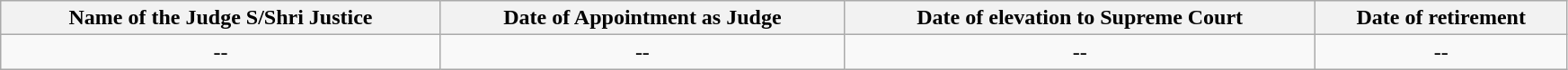<table class="wikitable static-row-numbers static-row-header" style="text-align:center" width="92%">
<tr>
<th>Name of the Judge S/Shri Justice</th>
<th>Date of Appointment as Judge</th>
<th>Date of elevation to Supreme Court</th>
<th>Date of retirement</th>
</tr>
<tr>
<td>--</td>
<td>--</td>
<td>--</td>
<td>--</td>
</tr>
</table>
